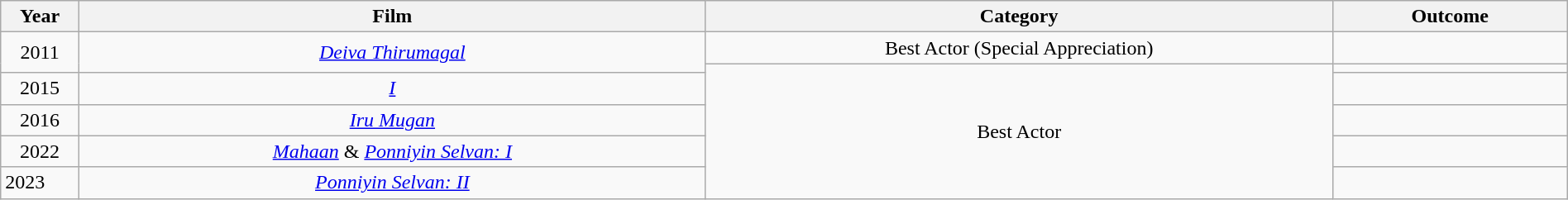<table class="wikitable" style="width:100%;">
<tr>
<th width=5%>Year</th>
<th width=40%>Film</th>
<th style="width:40%;">Category</th>
<th style="width:15%;">Outcome</th>
</tr>
<tr>
<td rowspan="2" style="text-align:center;">2011</td>
<td style="text-align:center;" rowspan="2"><em><a href='#'>Deiva Thirumagal</a></em></td>
<td style="text-align:center;">Best Actor (Special Appreciation)</td>
<td></td>
</tr>
<tr>
<td rowspan="5" style="text-align:center;">Best Actor</td>
<td></td>
</tr>
<tr>
<td style="text-align:center;">2015</td>
<td style="text-align:center;"><em><a href='#'>I</a></em></td>
<td></td>
</tr>
<tr>
<td style="text-align:center;">2016</td>
<td style="text-align:center;"><em><a href='#'>Iru Mugan</a></em></td>
<td></td>
</tr>
<tr>
<td style="text-align:center;">2022</td>
<td style="text-align:center;"><em><a href='#'>Mahaan</a></em> & <em><a href='#'>Ponniyin Selvan: I</a></em></td>
<td></td>
</tr>
<tr>
<td>2023</td>
<td style="text-align:center;"><em><a href='#'>Ponniyin Selvan: II</a></em></td>
<td></td>
</tr>
</table>
